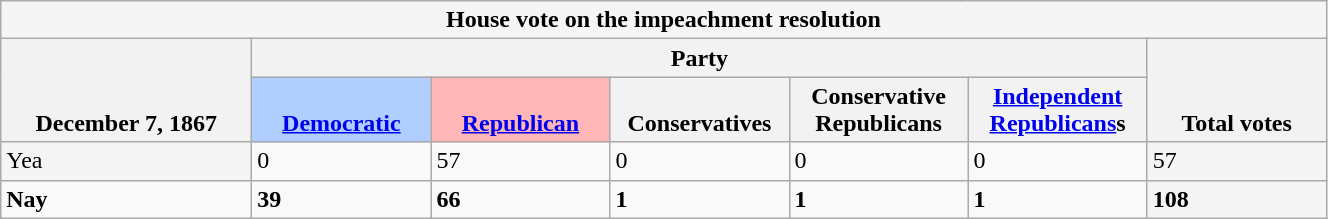<table class="wikitable">
<tr>
<th colspan=7 style="background:#f5f5f5">House vote on the impeachment resolution</th>
</tr>
<tr style="vertical-align:bottom;">
<th rowspan=2>December 7, 1867</th>
<th colspan=5>Party</th>
<th rowspan=2>Total votes</th>
</tr>
<tr style="vertical-align:bottom;">
<th style="background:#b0ceff;"><a href='#'>Democratic</a></th>
<th style="background:#ffb6b6;"><a href='#'>Republican</a></th>
<th>Conservatives</th>
<th>Conservative Republicans</th>
<th><a href='#'>Independent Republicans</a>s</th>
</tr>
<tr>
<td style="width: 10em; background:#F5F5F5">Yea</td>
<td style="width: 7em;">0</td>
<td style="width: 7em;">57</td>
<td style="width: 7em;">0</td>
<td style="width: 7em;">0</td>
<td style="width: 7em;">0</td>
<td style="width: 7em; background:#F5F5F5">57</td>
</tr>
<tr>
<td style="width: 10em; style="background:#F5F5F5"><strong>Nay</strong></td>
<td style="width: 7em;"><strong>39</strong></td>
<td style="width: 7em;"><strong>66</strong></td>
<td style="width: 7em;"><strong>1</strong></td>
<td style="width: 7em;"><strong>1</strong></td>
<td style="width: 7em;"><strong>1</strong></td>
<td style="background:#F5F5F5"><strong>108</strong></td>
</tr>
</table>
